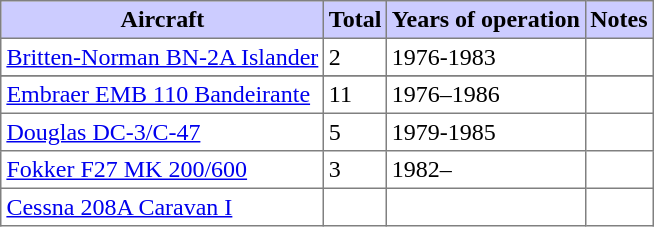<table class="toccolours" border="1" cellpadding="3" style="border-collapse:collapse;margin:1em auto;">
<tr bgcolor=#ccccff>
<th>Aircraft</th>
<th>Total</th>
<th>Years of operation</th>
<th>Notes</th>
</tr>
<tr>
<td><a href='#'>Britten-Norman BN-2A Islander</a></td>
<td>2</td>
<td>1976-1983</td>
<td></td>
</tr>
<tr>
</tr>
<tr>
<td><a href='#'>Embraer EMB 110 Bandeirante</a></td>
<td>11</td>
<td>1976–1986</td>
<td></td>
</tr>
<tr>
<td><a href='#'>Douglas DC-3/C-47</a></td>
<td>5</td>
<td>1979-1985</td>
<td></td>
</tr>
<tr>
<td><a href='#'>Fokker F27 MK 200/600</a></td>
<td>3</td>
<td>1982–</td>
<td></td>
</tr>
<tr>
<td><a href='#'>Cessna 208A Caravan I</a></td>
<td></td>
<td></td>
<td></td>
</tr>
</table>
